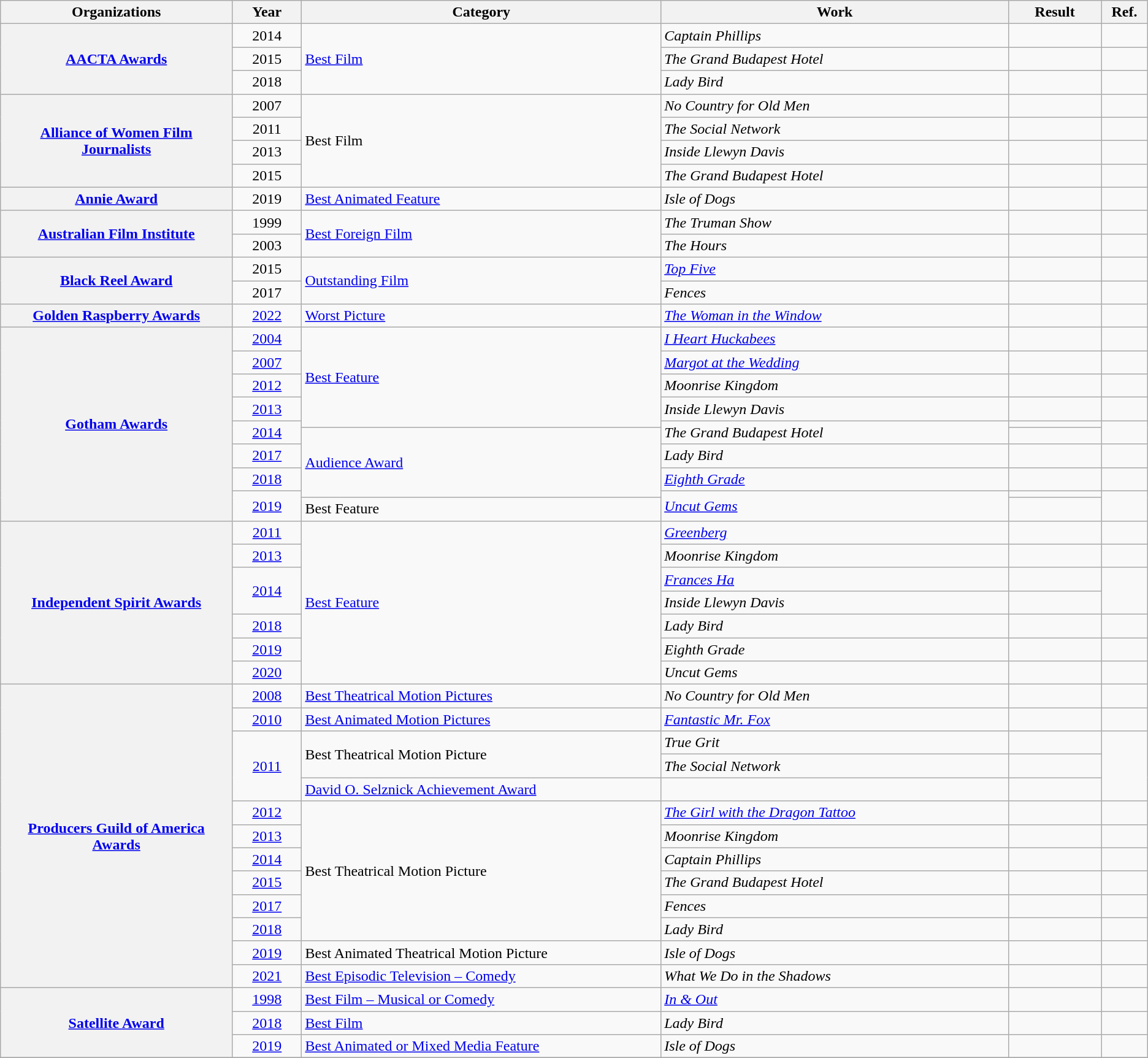<table class="wikitable sortable plainrowheaders">
<tr>
<th scope="col" style="width:20%;">Organizations</th>
<th scope="col" style="width:6%;">Year</th>
<th scope="col" style="width:31%;">Category</th>
<th scope="col" style="width:30%;">Work</th>
<th scope="col" style="width:8%;">Result</th>
<th scope="col" style="width:4%;" class="unsortable">Ref.</th>
</tr>
<tr>
<th rowspan="3" scope="row"><a href='#'>AACTA Awards</a></th>
<td style="text-align:center;">2014</td>
<td rowspan='3'><a href='#'>Best Film</a></td>
<td><em>Captain Phillips</em></td>
<td></td>
<td style="text-align:center;"></td>
</tr>
<tr>
<td style="text-align:center;", rowspan=1>2015</td>
<td rowspan='1'><em>The Grand Budapest Hotel</em></td>
<td></td>
<td style="text-align:center;"></td>
</tr>
<tr>
<td style="text-align:center;", rowspan='1'>2018</td>
<td rowspan='1'><em>Lady Bird</em></td>
<td></td>
<td style="text-align:center;"></td>
</tr>
<tr>
<th rowspan="4" scope="row"><a href='#'>Alliance of Women Film Journalists</a></th>
<td style="text-align:center;">2007</td>
<td rowspan='4'>Best Film</td>
<td><em>No Country for Old Men</em></td>
<td></td>
<td style="text-align:center;"></td>
</tr>
<tr>
<td style="text-align:center;">2011</td>
<td><em>The Social Network</em></td>
<td></td>
<td style="text-align:center;"></td>
</tr>
<tr>
<td style="text-align:center;">2013</td>
<td><em>Inside Llewyn Davis</em></td>
<td></td>
<td style="text-align:center;"></td>
</tr>
<tr>
<td style="text-align:center;">2015</td>
<td><em>The Grand Budapest Hotel</em></td>
<td></td>
<td style="text-align:center;"></td>
</tr>
<tr>
<th rowspan="1" scope="row"><a href='#'>Annie Award</a></th>
<td style="text-align:center;">2019</td>
<td><a href='#'>Best Animated Feature</a></td>
<td><em>Isle of Dogs</em></td>
<td></td>
<td style="text-align:center;"></td>
</tr>
<tr>
<th rowspan="2" scope="row"><a href='#'>Australian Film Institute</a></th>
<td style="text-align:center;">1999</td>
<td rowspan='2'><a href='#'>Best Foreign Film</a></td>
<td><em>The Truman Show</em></td>
<td></td>
<td style="text-align:center;"></td>
</tr>
<tr>
<td style="text-align:center;">2003</td>
<td><em>The Hours</em></td>
<td></td>
<td style="text-align:center;"></td>
</tr>
<tr>
<th rowspan="2" scope="row"><a href='#'>Black Reel Award</a></th>
<td style="text-align:center;">2015</td>
<td rowspan=2><a href='#'>Outstanding Film</a></td>
<td><em><a href='#'>Top Five</a></em></td>
<td></td>
<td style="text-align:center;"></td>
</tr>
<tr>
<td style="text-align:center;">2017</td>
<td><em>Fences</em></td>
<td></td>
<td style="text-align:center;"></td>
</tr>
<tr>
<th rowspan="1" scope="row"><a href='#'>Golden Raspberry Awards</a></th>
<td style="text-align:center;"><a href='#'>2022</a></td>
<td><a href='#'>Worst Picture</a></td>
<td><em><a href='#'>The Woman in the Window</a></em></td>
<td></td>
<td style="text-align:center;"></td>
</tr>
<tr>
<th rowspan="10" scope="row"><a href='#'>Gotham Awards</a></th>
<td style="text-align:center;"><a href='#'>2004</a></td>
<td rowspan="5"><a href='#'>Best Feature</a></td>
<td><em><a href='#'>I Heart Huckabees</a></em></td>
<td></td>
<td style="text-align:center;"></td>
</tr>
<tr>
<td style="text-align:center;"><a href='#'>2007</a></td>
<td><em><a href='#'>Margot at the Wedding</a></em></td>
<td></td>
<td style="text-align:center;"></td>
</tr>
<tr>
<td style="text-align:center;"><a href='#'>2012</a></td>
<td><em>Moonrise Kingdom</em></td>
<td></td>
<td style="text-align:center;"></td>
</tr>
<tr>
<td style="text-align:center;"><a href='#'>2013</a></td>
<td><em>Inside Llewyn Davis</em></td>
<td></td>
<td style="text-align:center;"></td>
</tr>
<tr>
<td style="text-align:center;", rowspan="2"><a href='#'>2014</a></td>
<td rowspan="2"><em>The Grand Budapest Hotel</em></td>
<td></td>
<td rowspan="2" style="text-align:center;"></td>
</tr>
<tr>
<td rowspan="4"><a href='#'>Audience Award</a></td>
<td></td>
</tr>
<tr>
<td style="text-align:center;"><a href='#'>2017</a></td>
<td><em>Lady Bird</em></td>
<td></td>
<td style="text-align:center;"></td>
</tr>
<tr>
<td style="text-align:center;"><a href='#'>2018</a></td>
<td><em><a href='#'>Eighth Grade</a></em></td>
<td></td>
<td style="text-align:center;"></td>
</tr>
<tr>
<td style="text-align:center;", rowspan="2"><a href='#'>2019</a></td>
<td rowspan="2"><em><a href='#'>Uncut Gems</a></em></td>
<td></td>
<td rowspan="2" style="text-align:center;"></td>
</tr>
<tr>
<td>Best Feature</td>
<td></td>
</tr>
<tr>
<th rowspan="7" scope="row"><a href='#'>Independent Spirit Awards</a></th>
<td style="text-align:center;"><a href='#'>2011</a></td>
<td rowspan="7"><a href='#'>Best Feature</a></td>
<td><em><a href='#'>Greenberg</a></em></td>
<td></td>
<td style="text-align:center;"></td>
</tr>
<tr>
<td style="text-align:center;"><a href='#'>2013</a></td>
<td><em>Moonrise Kingdom</em></td>
<td></td>
<td style="text-align:center;"></td>
</tr>
<tr>
<td style="text-align:center;", rowspan="2"><a href='#'>2014</a></td>
<td><em><a href='#'>Frances Ha</a></em></td>
<td></td>
<td rowspan="2" style="text-align:center;"></td>
</tr>
<tr>
<td><em>Inside Llewyn Davis</em></td>
<td></td>
</tr>
<tr>
<td style="text-align:center;"><a href='#'>2018</a></td>
<td><em>Lady Bird</em></td>
<td></td>
<td style="text-align:center;"></td>
</tr>
<tr>
<td style="text-align:center;"><a href='#'>2019</a></td>
<td><em>Eighth Grade</em></td>
<td></td>
<td style="text-align:center;"></td>
</tr>
<tr>
<td style="text-align:center;"><a href='#'>2020</a></td>
<td><em>Uncut Gems</em></td>
<td></td>
<td style="text-align:center;"></td>
</tr>
<tr>
<th rowspan="13" scope="row"><a href='#'>Producers Guild of America Awards</a></th>
<td style="text-align:center;"><a href='#'>2008</a></td>
<td><a href='#'>Best Theatrical Motion Pictures</a></td>
<td><em>No Country for Old Men</em></td>
<td></td>
<td style="text-align:center;"></td>
</tr>
<tr>
<td style="text-align:center;"><a href='#'>2010</a></td>
<td><a href='#'>Best Animated Motion Pictures</a></td>
<td><em><a href='#'>Fantastic Mr. Fox</a></em></td>
<td></td>
<td style="text-align:center;"></td>
</tr>
<tr>
<td style="text-align:center;", rowspan="3"><a href='#'>2011</a></td>
<td rowspan="2">Best Theatrical Motion Picture</td>
<td><em>True Grit</em></td>
<td></td>
<td rowspan="3"  style="text-align:center;"></td>
</tr>
<tr>
<td><em>The Social Network</em></td>
<td></td>
</tr>
<tr>
<td colspan=1><a href='#'>David O. Selznick Achievement Award</a></td>
<td></td>
<td></td>
</tr>
<tr>
<td style="text-align:center;"><a href='#'>2012</a></td>
<td rowspan="6">Best Theatrical Motion Picture</td>
<td><em><a href='#'>The Girl with the Dragon Tattoo</a></em></td>
<td></td>
<td style="text-align:center;"></td>
</tr>
<tr>
<td style="text-align:center;"><a href='#'>2013</a></td>
<td><em>Moonrise Kingdom</em></td>
<td></td>
<td style="text-align:center;"></td>
</tr>
<tr>
<td style="text-align:center;"><a href='#'>2014</a></td>
<td><em>Captain Phillips</em></td>
<td></td>
<td style="text-align:center;"></td>
</tr>
<tr>
<td style="text-align:center;"><a href='#'>2015</a></td>
<td><em>The Grand Budapest Hotel</em></td>
<td></td>
<td style="text-align:center;"></td>
</tr>
<tr>
<td style="text-align:center;"><a href='#'>2017</a></td>
<td><em>Fences</em></td>
<td></td>
<td style="text-align:center;"></td>
</tr>
<tr>
<td style="text-align:center;"><a href='#'>2018</a></td>
<td><em>Lady Bird</em></td>
<td></td>
<td style="text-align:center;"></td>
</tr>
<tr>
<td style="text-align:center;"><a href='#'>2019</a></td>
<td>Best Animated Theatrical Motion Picture</td>
<td><em>Isle of Dogs</em></td>
<td></td>
<td style="text-align:center;"></td>
</tr>
<tr>
<td style="text-align:center;"><a href='#'>2021</a></td>
<td><a href='#'>Best Episodic Television – Comedy</a></td>
<td><em>What We Do in the Shadows</em></td>
<td></td>
<td style="text-align:center;"></td>
</tr>
<tr>
<th rowspan="3" scope="row"><a href='#'>Satellite Award</a></th>
<td style="text-align:center;"><a href='#'>1998</a></td>
<td><a href='#'>Best Film – Musical or Comedy</a></td>
<td><em><a href='#'>In & Out</a></em></td>
<td></td>
<td style="text-align:center;"></td>
</tr>
<tr>
<td style="text-align:center;"><a href='#'>2018</a></td>
<td><a href='#'>Best Film</a></td>
<td><em>Lady Bird</em></td>
<td></td>
<td style="text-align:center;"></td>
</tr>
<tr>
<td style="text-align:center;"><a href='#'>2019</a></td>
<td><a href='#'>Best Animated or Mixed Media Feature</a></td>
<td rowspan='1'><em>Isle of Dogs</em></td>
<td></td>
<td style="text-align:center;"></td>
</tr>
<tr>
</tr>
</table>
